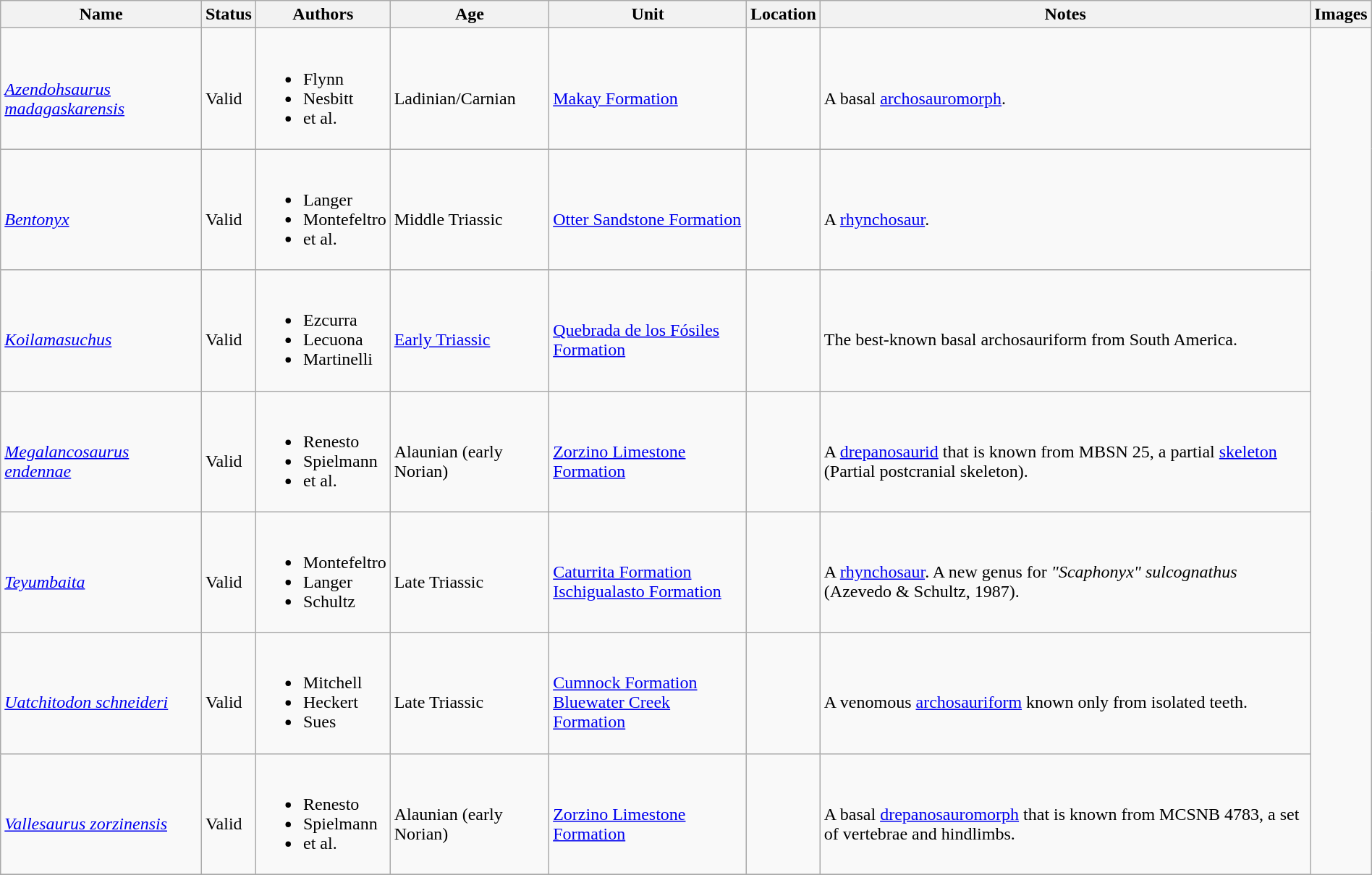<table class="wikitable sortable" align="center" width="100%">
<tr>
<th>Name</th>
<th>Status</th>
<th>Authors</th>
<th>Age</th>
<th>Unit</th>
<th>Location</th>
<th>Notes</th>
<th>Images</th>
</tr>
<tr>
<td><br><em><a href='#'>Azendohsaurus madagaskarensis</a></em></td>
<td><br>Valid</td>
<td><br><ul><li>Flynn</li><li>Nesbitt</li><li>et al.</li></ul></td>
<td><br>Ladinian/Carnian</td>
<td><br><a href='#'>Makay Formation</a></td>
<td><br></td>
<td><br>A basal <a href='#'>archosauromorph</a>.</td>
<td rowspan="47"></td>
</tr>
<tr>
<td><br><em><a href='#'>Bentonyx</a></em></td>
<td><br>Valid</td>
<td><br><ul><li>Langer</li><li>Montefeltro</li><li>et al.</li></ul></td>
<td><br>Middle Triassic</td>
<td><br><a href='#'>Otter Sandstone Formation</a></td>
<td><br></td>
<td><br>A <a href='#'>rhynchosaur</a>.</td>
</tr>
<tr>
<td><br><em><a href='#'>Koilamasuchus</a></em></td>
<td><br>Valid</td>
<td><br><ul><li>Ezcurra</li><li>Lecuona</li><li>Martinelli</li></ul></td>
<td><br><a href='#'>Early Triassic</a></td>
<td><br><a href='#'>Quebrada de los Fósiles Formation</a></td>
<td><br></td>
<td><br>The best-known basal archosauriform from South America.</td>
</tr>
<tr>
<td><br><em><a href='#'>Megalancosaurus endennae</a></em></td>
<td><br>Valid</td>
<td><br><ul><li>Renesto</li><li>Spielmann</li><li>et al.</li></ul></td>
<td><br>Alaunian (early Norian)</td>
<td><br><a href='#'>Zorzino Limestone Formation</a></td>
<td><br></td>
<td><br>A <a href='#'>drepanosaurid</a> that is known from MBSN 25, a partial <a href='#'>skeleton</a> (Partial postcranial skeleton).</td>
</tr>
<tr>
<td><br><em><a href='#'>Teyumbaita</a></em></td>
<td><br>Valid</td>
<td><br><ul><li>Montefeltro</li><li>Langer</li><li>Schultz</li></ul></td>
<td><br>Late Triassic</td>
<td><br><a href='#'>Caturrita Formation</a><br>
<a href='#'>Ischigualasto Formation</a></td>
<td><br><br>
</td>
<td><br>A <a href='#'>rhynchosaur</a>. A new genus for <em>"Scaphonyx" sulcognathus</em> (Azevedo & Schultz, 1987).</td>
</tr>
<tr>
<td><br><em><a href='#'>Uatchitodon schneideri</a></em></td>
<td><br>Valid</td>
<td><br><ul><li>Mitchell</li><li>Heckert</li><li>Sues</li></ul></td>
<td><br>Late Triassic</td>
<td><br><a href='#'>Cumnock Formation</a> <br>
<a href='#'>Bluewater Creek Formation</a></td>
<td><br></td>
<td><br>A venomous <a href='#'>archosauriform</a> known only from isolated teeth.</td>
</tr>
<tr>
<td><br><em><a href='#'>Vallesaurus zorzinensis</a></em></td>
<td><br>Valid</td>
<td><br><ul><li>Renesto</li><li>Spielmann</li><li>et al.</li></ul></td>
<td><br>Alaunian (early Norian)</td>
<td><br><a href='#'>Zorzino Limestone Formation</a></td>
<td><br></td>
<td><br>A basal <a href='#'>drepanosauromorph</a> that is known from MCSNB 4783, a set of vertebrae and hindlimbs.</td>
</tr>
<tr>
</tr>
</table>
